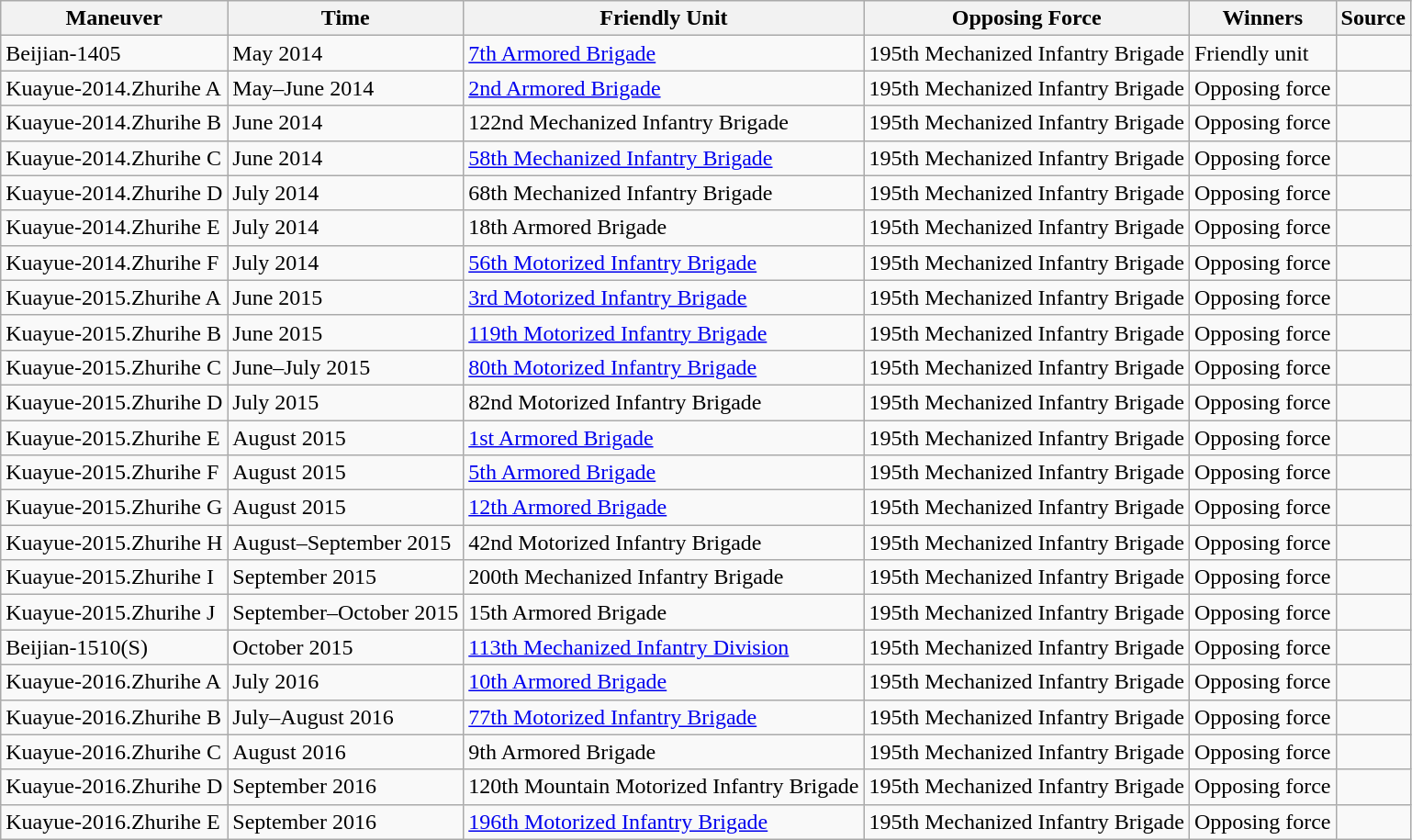<table class="wikitable">
<tr>
<th>Maneuver</th>
<th>Time</th>
<th>Friendly Unit</th>
<th>Opposing Force</th>
<th>Winners</th>
<th>Source</th>
</tr>
<tr>
<td>Beijian-1405</td>
<td>May 2014</td>
<td><a href='#'>7th Armored Brigade</a></td>
<td>195th Mechanized Infantry Brigade</td>
<td>Friendly unit</td>
<td></td>
</tr>
<tr>
<td>Kuayue-2014.Zhurihe A</td>
<td>May–June 2014</td>
<td><a href='#'>2nd Armored Brigade</a></td>
<td>195th Mechanized Infantry Brigade</td>
<td>Opposing force</td>
<td></td>
</tr>
<tr>
<td>Kuayue-2014.Zhurihe B</td>
<td>June 2014</td>
<td>122nd Mechanized Infantry Brigade</td>
<td>195th Mechanized Infantry Brigade</td>
<td>Opposing force</td>
<td></td>
</tr>
<tr>
<td>Kuayue-2014.Zhurihe C</td>
<td>June 2014</td>
<td><a href='#'>58th Mechanized Infantry Brigade</a></td>
<td>195th Mechanized Infantry Brigade</td>
<td>Opposing force</td>
<td></td>
</tr>
<tr>
<td>Kuayue-2014.Zhurihe D</td>
<td>July 2014</td>
<td>68th Mechanized Infantry Brigade</td>
<td>195th Mechanized Infantry Brigade</td>
<td>Opposing force</td>
<td></td>
</tr>
<tr>
<td>Kuayue-2014.Zhurihe E</td>
<td>July 2014</td>
<td>18th Armored Brigade</td>
<td>195th Mechanized Infantry Brigade</td>
<td>Opposing force</td>
<td></td>
</tr>
<tr>
<td>Kuayue-2014.Zhurihe F</td>
<td>July 2014</td>
<td><a href='#'>56th Motorized Infantry Brigade</a></td>
<td>195th Mechanized Infantry Brigade</td>
<td>Opposing force</td>
<td></td>
</tr>
<tr>
<td>Kuayue-2015.Zhurihe A</td>
<td>June 2015</td>
<td><a href='#'>3rd Motorized Infantry Brigade</a></td>
<td>195th Mechanized Infantry Brigade</td>
<td>Opposing force</td>
<td></td>
</tr>
<tr>
<td>Kuayue-2015.Zhurihe B</td>
<td>June 2015</td>
<td><a href='#'>119th Motorized Infantry Brigade</a></td>
<td>195th Mechanized Infantry Brigade</td>
<td>Opposing force</td>
<td></td>
</tr>
<tr>
<td>Kuayue-2015.Zhurihe C</td>
<td>June–July 2015</td>
<td><a href='#'>80th Motorized Infantry Brigade</a></td>
<td>195th Mechanized Infantry Brigade</td>
<td>Opposing force</td>
<td></td>
</tr>
<tr>
<td>Kuayue-2015.Zhurihe D</td>
<td>July 2015</td>
<td>82nd Motorized Infantry Brigade</td>
<td>195th Mechanized Infantry Brigade</td>
<td>Opposing force</td>
<td></td>
</tr>
<tr>
<td>Kuayue-2015.Zhurihe E</td>
<td>August 2015</td>
<td><a href='#'>1st Armored Brigade</a></td>
<td>195th Mechanized Infantry Brigade</td>
<td>Opposing force</td>
<td></td>
</tr>
<tr>
<td>Kuayue-2015.Zhurihe F</td>
<td>August 2015</td>
<td><a href='#'>5th Armored Brigade</a></td>
<td>195th Mechanized Infantry Brigade</td>
<td>Opposing force</td>
<td></td>
</tr>
<tr>
<td>Kuayue-2015.Zhurihe G</td>
<td>August 2015</td>
<td><a href='#'>12th Armored Brigade</a></td>
<td>195th Mechanized Infantry Brigade</td>
<td>Opposing force</td>
<td></td>
</tr>
<tr>
<td>Kuayue-2015.Zhurihe H</td>
<td>August–September 2015</td>
<td>42nd Motorized Infantry Brigade</td>
<td>195th Mechanized Infantry Brigade</td>
<td>Opposing force</td>
<td></td>
</tr>
<tr>
<td>Kuayue-2015.Zhurihe I</td>
<td>September 2015</td>
<td>200th Mechanized Infantry Brigade</td>
<td>195th Mechanized Infantry Brigade</td>
<td>Opposing force</td>
<td></td>
</tr>
<tr>
<td>Kuayue-2015.Zhurihe J</td>
<td>September–October 2015</td>
<td>15th Armored Brigade</td>
<td>195th Mechanized Infantry Brigade</td>
<td>Opposing force</td>
<td></td>
</tr>
<tr>
<td>Beijian-1510(S)</td>
<td>October 2015</td>
<td><a href='#'>113th Mechanized Infantry Division</a></td>
<td>195th Mechanized Infantry Brigade</td>
<td>Opposing force</td>
<td></td>
</tr>
<tr>
<td>Kuayue-2016.Zhurihe A</td>
<td>July 2016</td>
<td><a href='#'>10th Armored Brigade</a></td>
<td>195th Mechanized Infantry Brigade</td>
<td>Opposing force</td>
<td></td>
</tr>
<tr>
<td>Kuayue-2016.Zhurihe B</td>
<td>July–August 2016</td>
<td><a href='#'>77th Motorized Infantry Brigade</a></td>
<td>195th Mechanized Infantry Brigade</td>
<td>Opposing force</td>
<td></td>
</tr>
<tr>
<td>Kuayue-2016.Zhurihe C</td>
<td>August 2016</td>
<td>9th Armored Brigade</td>
<td>195th Mechanized Infantry Brigade</td>
<td>Opposing force</td>
<td></td>
</tr>
<tr>
<td>Kuayue-2016.Zhurihe D</td>
<td>September 2016</td>
<td>120th Mountain Motorized Infantry Brigade</td>
<td>195th Mechanized Infantry Brigade</td>
<td>Opposing force</td>
<td></td>
</tr>
<tr>
<td>Kuayue-2016.Zhurihe E</td>
<td>September 2016</td>
<td><a href='#'>196th Motorized Infantry Brigade</a></td>
<td>195th Mechanized Infantry Brigade</td>
<td>Opposing force</td>
<td></td>
</tr>
</table>
